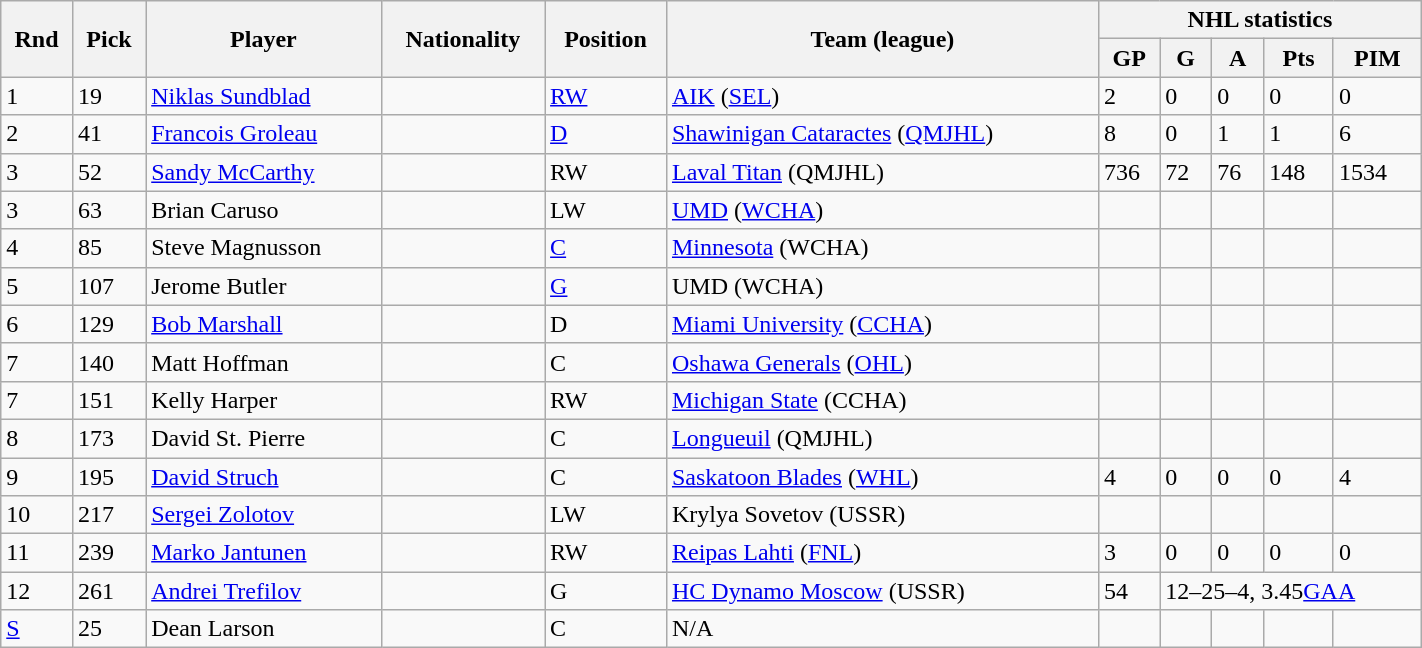<table class="wikitable"  width="75%">
<tr>
<th rowspan="2">Rnd</th>
<th rowspan="2">Pick</th>
<th rowspan="2">Player</th>
<th rowspan="2">Nationality</th>
<th rowspan="2">Position</th>
<th rowspan="2">Team (league)</th>
<th colspan="5">NHL statistics</th>
</tr>
<tr>
<th>GP</th>
<th>G</th>
<th>A</th>
<th>Pts</th>
<th>PIM</th>
</tr>
<tr>
<td>1</td>
<td>19</td>
<td><a href='#'>Niklas Sundblad</a></td>
<td></td>
<td><a href='#'>RW</a></td>
<td><a href='#'>AIK</a> (<a href='#'>SEL</a>)</td>
<td>2</td>
<td>0</td>
<td>0</td>
<td>0</td>
<td>0</td>
</tr>
<tr>
<td>2</td>
<td>41</td>
<td><a href='#'>Francois Groleau</a></td>
<td></td>
<td><a href='#'>D</a></td>
<td><a href='#'>Shawinigan Cataractes</a> (<a href='#'>QMJHL</a>)</td>
<td>8</td>
<td>0</td>
<td>1</td>
<td>1</td>
<td>6</td>
</tr>
<tr>
<td>3</td>
<td>52</td>
<td><a href='#'>Sandy McCarthy</a></td>
<td></td>
<td>RW</td>
<td><a href='#'>Laval Titan</a> (QMJHL)</td>
<td>736</td>
<td>72</td>
<td>76</td>
<td>148</td>
<td>1534</td>
</tr>
<tr>
<td>3</td>
<td>63</td>
<td>Brian Caruso</td>
<td></td>
<td>LW</td>
<td><a href='#'>UMD</a> (<a href='#'>WCHA</a>)</td>
<td></td>
<td></td>
<td></td>
<td></td>
<td></td>
</tr>
<tr>
<td>4</td>
<td>85</td>
<td>Steve Magnusson</td>
<td></td>
<td><a href='#'>C</a></td>
<td><a href='#'>Minnesota</a> (WCHA)</td>
<td></td>
<td></td>
<td></td>
<td></td>
<td></td>
</tr>
<tr>
<td>5</td>
<td>107</td>
<td>Jerome Butler</td>
<td></td>
<td><a href='#'>G</a></td>
<td>UMD (WCHA)</td>
<td></td>
<td></td>
<td></td>
<td></td>
<td></td>
</tr>
<tr>
<td>6</td>
<td>129</td>
<td><a href='#'>Bob Marshall</a></td>
<td></td>
<td>D</td>
<td><a href='#'>Miami University</a> (<a href='#'>CCHA</a>)</td>
<td></td>
<td></td>
<td></td>
<td></td>
<td></td>
</tr>
<tr>
<td>7</td>
<td>140</td>
<td>Matt Hoffman</td>
<td></td>
<td>C</td>
<td><a href='#'>Oshawa Generals</a> (<a href='#'>OHL</a>)</td>
<td></td>
<td></td>
<td></td>
<td></td>
<td></td>
</tr>
<tr>
<td>7</td>
<td>151</td>
<td>Kelly Harper</td>
<td></td>
<td>RW</td>
<td><a href='#'>Michigan State</a> (CCHA)</td>
<td></td>
<td></td>
<td></td>
<td></td>
<td></td>
</tr>
<tr>
<td>8</td>
<td>173</td>
<td>David St. Pierre</td>
<td></td>
<td>C</td>
<td><a href='#'>Longueuil</a> (QMJHL)</td>
<td></td>
<td></td>
<td></td>
<td></td>
<td></td>
</tr>
<tr>
<td>9</td>
<td>195</td>
<td><a href='#'>David Struch</a></td>
<td></td>
<td>C</td>
<td><a href='#'>Saskatoon Blades</a> (<a href='#'>WHL</a>)</td>
<td>4</td>
<td>0</td>
<td>0</td>
<td>0</td>
<td>4</td>
</tr>
<tr>
<td>10</td>
<td>217</td>
<td><a href='#'>Sergei Zolotov</a></td>
<td></td>
<td>LW</td>
<td>Krylya Sovetov (USSR)</td>
<td></td>
<td></td>
<td></td>
<td></td>
<td></td>
</tr>
<tr>
<td>11</td>
<td>239</td>
<td><a href='#'>Marko Jantunen</a></td>
<td></td>
<td>RW</td>
<td><a href='#'>Reipas Lahti</a> (<a href='#'>FNL</a>)</td>
<td>3</td>
<td>0</td>
<td>0</td>
<td>0</td>
<td>0</td>
</tr>
<tr>
<td>12</td>
<td>261</td>
<td><a href='#'>Andrei Trefilov</a></td>
<td></td>
<td>G</td>
<td><a href='#'>HC Dynamo Moscow</a> (USSR)</td>
<td>54</td>
<td colspan="4">12–25–4, 3.45<a href='#'>GAA</a></td>
</tr>
<tr>
<td><a href='#'>S</a></td>
<td>25</td>
<td>Dean Larson</td>
<td></td>
<td>C</td>
<td>N/A</td>
<td></td>
<td></td>
<td></td>
<td></td>
<td></td>
</tr>
</table>
